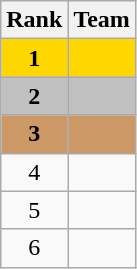<table class="wikitable" style="text-align:center">
<tr>
<th>Rank</th>
<th>Team</th>
</tr>
<tr bgcolor="gold">
<td><strong>1</strong></td>
<td align="left"><strong></strong></td>
</tr>
<tr bgcolor="silver">
<td><strong>2</strong></td>
<td align="left"><strong></strong></td>
</tr>
<tr bgcolor="#CC9966">
<td><strong>3</strong></td>
<td align="left"><strong></strong></td>
</tr>
<tr>
<td>4</td>
<td align="left"></td>
</tr>
<tr>
<td>5</td>
<td align="left"></td>
</tr>
<tr>
<td>6</td>
<td align="left"></td>
</tr>
</table>
